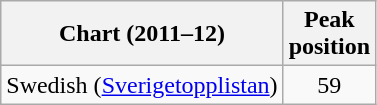<table class="wikitable sortable plainrowheaders">
<tr>
<th scope="col">Chart (2011–12)</th>
<th scope="col">Peak<br>position</th>
</tr>
<tr>
<td>Swedish (<a href='#'>Sverigetopplistan</a>)</td>
<td align="center">59</td>
</tr>
</table>
